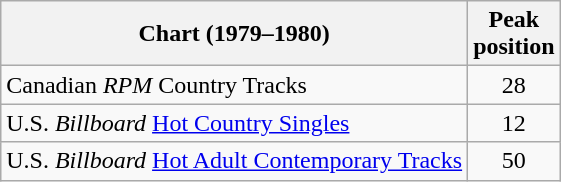<table class="wikitable sortable">
<tr>
<th>Chart (1979–1980)</th>
<th>Peak<br>position</th>
</tr>
<tr>
<td>Canadian <em>RPM</em> Country Tracks</td>
<td align="center">28</td>
</tr>
<tr>
<td>U.S. <em>Billboard</em> <a href='#'>Hot Country Singles</a></td>
<td align="center">12</td>
</tr>
<tr>
<td>U.S. <em>Billboard</em> <a href='#'>Hot Adult Contemporary Tracks</a></td>
<td align="center">50</td>
</tr>
</table>
